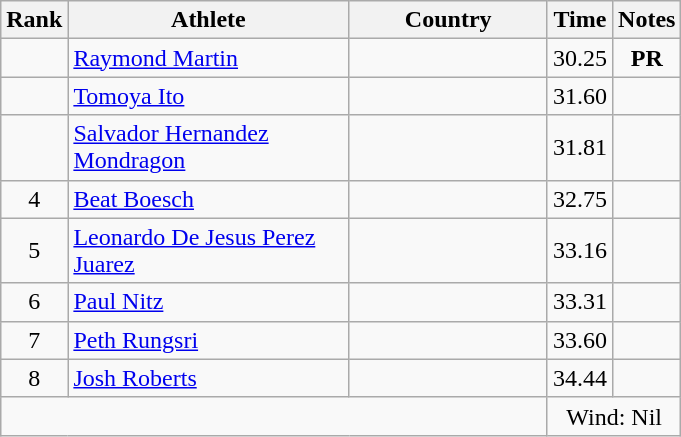<table class="wikitable sortable" style="text-align:center">
<tr>
<th>Rank</th>
<th style="width:180px">Athlete</th>
<th style="width:125px">Country</th>
<th>Time</th>
<th>Notes</th>
</tr>
<tr>
<td></td>
<td style="text-align:left;"><a href='#'>Raymond Martin</a></td>
<td style="text-align:left;"></td>
<td>30.25</td>
<td><strong>PR</strong></td>
</tr>
<tr>
<td></td>
<td style="text-align:left;"><a href='#'>Tomoya Ito</a></td>
<td style="text-align:left;"></td>
<td>31.60</td>
<td></td>
</tr>
<tr>
<td></td>
<td style="text-align:left;"><a href='#'>Salvador Hernandez Mondragon</a></td>
<td style="text-align:left;"></td>
<td>31.81</td>
<td></td>
</tr>
<tr>
<td>4</td>
<td style="text-align:left;"><a href='#'>Beat Boesch</a></td>
<td style="text-align:left;"></td>
<td>32.75</td>
<td></td>
</tr>
<tr>
<td>5</td>
<td style="text-align:left;"><a href='#'>Leonardo De Jesus Perez Juarez</a></td>
<td style="text-align:left;"></td>
<td>33.16</td>
<td></td>
</tr>
<tr>
<td>6</td>
<td style="text-align:left;"><a href='#'>Paul Nitz</a></td>
<td style="text-align:left;"></td>
<td>33.31</td>
<td></td>
</tr>
<tr>
<td>7</td>
<td style="text-align:left;"><a href='#'>Peth Rungsri</a></td>
<td style="text-align:left;"></td>
<td>33.60</td>
<td></td>
</tr>
<tr>
<td>8</td>
<td style="text-align:left;"><a href='#'>Josh Roberts</a></td>
<td style="text-align:left;"></td>
<td>34.44</td>
<td></td>
</tr>
<tr class="sortbottom">
<td colspan="3"></td>
<td colspan="2">Wind: Nil</td>
</tr>
</table>
